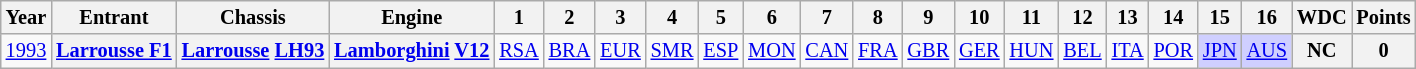<table class="wikitable" style="text-align:center; font-size:85%">
<tr>
<th>Year</th>
<th>Entrant</th>
<th>Chassis</th>
<th>Engine</th>
<th>1</th>
<th>2</th>
<th>3</th>
<th>4</th>
<th>5</th>
<th>6</th>
<th>7</th>
<th>8</th>
<th>9</th>
<th>10</th>
<th>11</th>
<th>12</th>
<th>13</th>
<th>14</th>
<th>15</th>
<th>16</th>
<th>WDC</th>
<th>Points</th>
</tr>
<tr>
<td><a href='#'>1993</a></td>
<th nowrap><a href='#'>Larrousse F1</a></th>
<th nowrap><a href='#'>Larrousse</a> <a href='#'>LH93</a></th>
<th nowrap><a href='#'>Lamborghini</a> <a href='#'>V12</a></th>
<td><a href='#'>RSA</a></td>
<td><a href='#'>BRA</a></td>
<td><a href='#'>EUR</a></td>
<td><a href='#'>SMR</a></td>
<td><a href='#'>ESP</a></td>
<td><a href='#'>MON</a></td>
<td><a href='#'>CAN</a></td>
<td><a href='#'>FRA</a></td>
<td><a href='#'>GBR</a></td>
<td><a href='#'>GER</a></td>
<td><a href='#'>HUN</a></td>
<td><a href='#'>BEL</a></td>
<td><a href='#'>ITA</a></td>
<td><a href='#'>POR</a></td>
<td style="background:#CFCFFF;"><a href='#'>JPN</a><br></td>
<td style="background:#CFCFFF;"><a href='#'>AUS</a><br></td>
<th>NC</th>
<th>0</th>
</tr>
</table>
